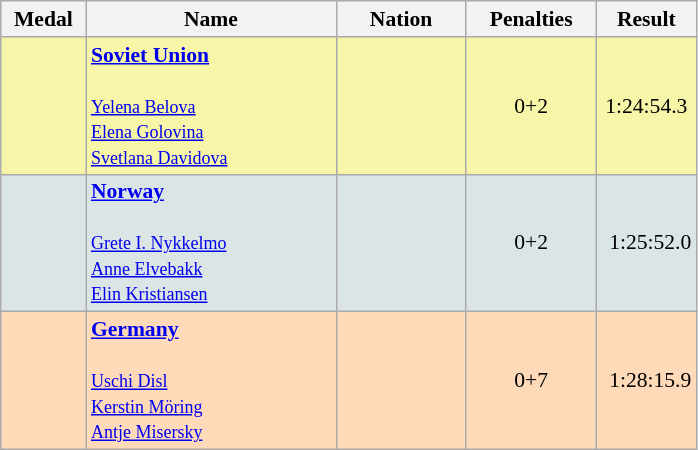<table class=wikitable style="border:1px solid #AAAAAA;font-size:90%">
<tr bgcolor="#E4E4E4">
<th style="border-bottom:1px solid #AAAAAA" width=50>Medal</th>
<th style="border-bottom:1px solid #AAAAAA" width=160>Name</th>
<th style="border-bottom:1px solid #AAAAAA" width=80>Nation</th>
<th style="border-bottom:1px solid #AAAAAA" width=80>Penalties</th>
<th style="border-bottom:1px solid #AAAAAA" width=60>Result</th>
</tr>
<tr bgcolor="#F7F6A8">
<td align="center"></td>
<td><strong><a href='#'>Soviet Union</a></strong><br><br><small><a href='#'>Yelena Belova</a><br><a href='#'>Elena Golovina</a><br><a href='#'>Svetlana Davidova</a></small></td>
<td></td>
<td align="center">0+2</td>
<td align="center">1:24:54.3</td>
</tr>
<tr bgcolor="#DCE5E5">
<td align="center"></td>
<td><strong><a href='#'>Norway</a></strong><br><br><small><a href='#'>Grete I. Nykkelmo</a><br><a href='#'>Anne Elvebakk</a><br><a href='#'>Elin Kristiansen</a></small></td>
<td></td>
<td align="center">0+2</td>
<td align="right">1:25:52.0</td>
</tr>
<tr bgcolor="#FFDAB9">
<td align="center"></td>
<td><strong><a href='#'>Germany</a></strong><br><br><small><a href='#'>Uschi Disl</a><br><a href='#'>Kerstin Möring</a><br><a href='#'>Antje Misersky</a></small></td>
<td></td>
<td align="center">0+7</td>
<td align="right">1:28:15.9</td>
</tr>
</table>
